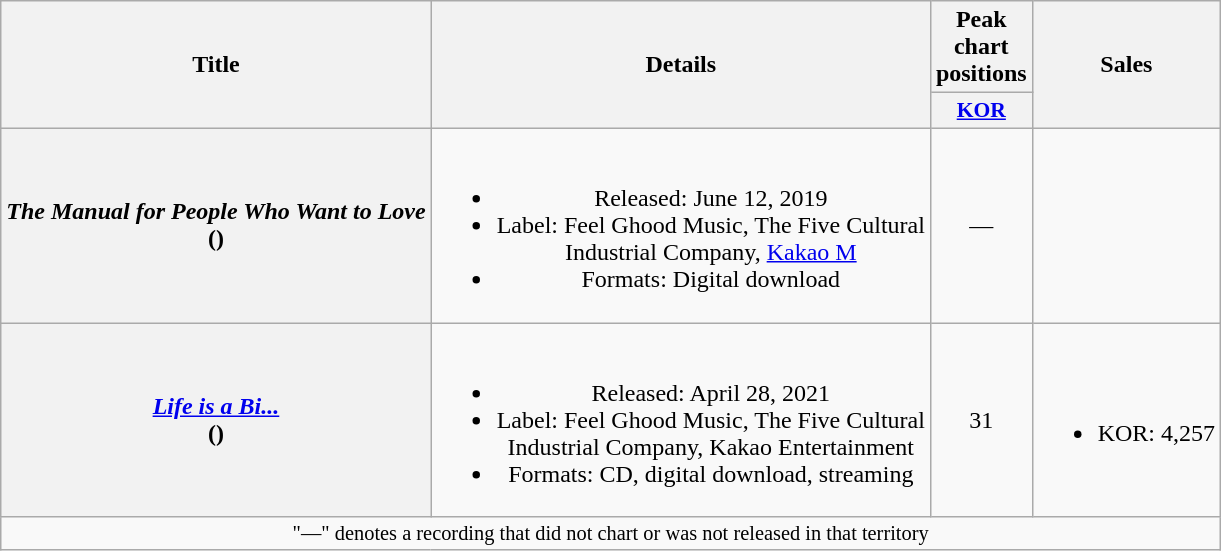<table class="wikitable plainrowheaders" style="text-align:center">
<tr>
<th scope="col" rowspan="2">Title</th>
<th scope="col" rowspan="2">Details</th>
<th scope="col">Peak chart<br>positions</th>
<th scope="col" rowspan="2">Sales</th>
</tr>
<tr>
<th scope="col" style="font-size:90%; width:3em"><a href='#'>KOR</a><br></th>
</tr>
<tr>
<th scope="row"><em>The Manual for People Who Want to Love</em><br>()</th>
<td><br><ul><li>Released: June 12, 2019</li><li>Label: Feel Ghood Music, The Five Cultural <br> Industrial Company, <a href='#'>Kakao M</a></li><li>Formats: Digital download</li></ul></td>
<td>—</td>
<td></td>
</tr>
<tr>
<th scope="row"><em><a href='#'>Life is a Bi...</a></em><br>()</th>
<td><br><ul><li>Released: April 28, 2021</li><li>Label: Feel Ghood Music, The Five Cultural <br> Industrial Company, Kakao Entertainment</li><li>Formats: CD, digital download, streaming</li></ul></td>
<td>31</td>
<td><br><ul><li>KOR: 4,257</li></ul></td>
</tr>
<tr>
<td colspan="4" style="font-size:85%">"—" denotes a recording that did not chart or was not released in that territory</td>
</tr>
</table>
